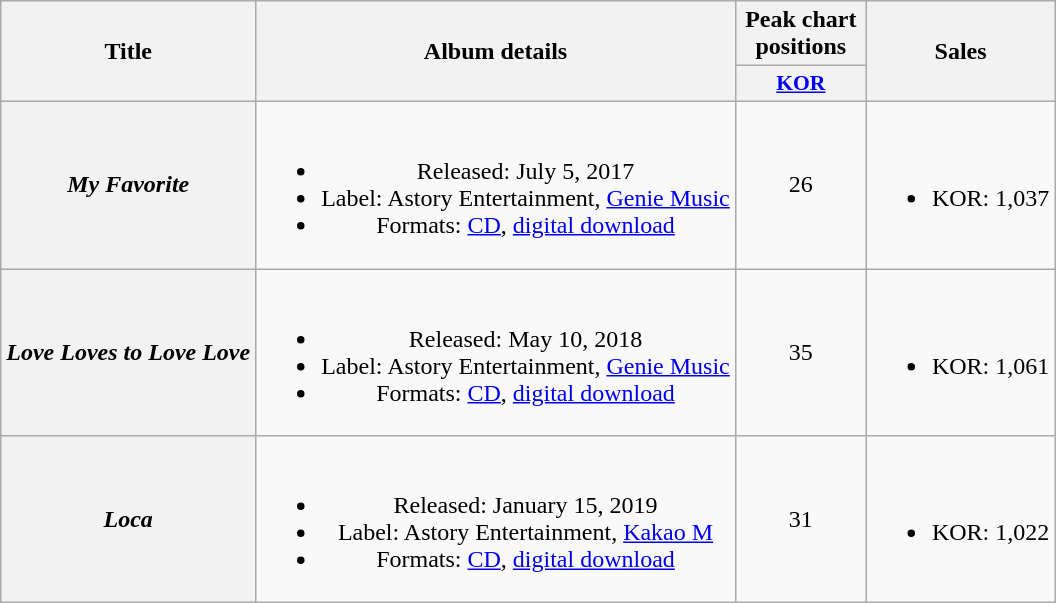<table class="wikitable plainrowheaders" style="text-align:center;">
<tr>
<th scope="col" rowspan="2">Title</th>
<th scope="col" rowspan="2">Album details</th>
<th scope="col" style="width:5em;">Peak chart positions</th>
<th scope="col" rowspan="2">Sales</th>
</tr>
<tr>
<th scope="col" style="width:3em;font-size:90%;"><a href='#'>KOR</a><br></th>
</tr>
<tr>
<th scope="row"><em>My Favorite</em></th>
<td><br><ul><li>Released: July 5, 2017</li><li>Label: Astory Entertainment, <a href='#'>Genie Music</a></li><li>Formats: <a href='#'>CD</a>, <a href='#'>digital download</a></li></ul></td>
<td>26</td>
<td><br><ul><li>KOR: 1,037</li></ul></td>
</tr>
<tr>
<th scope="row"><em>Love Loves to Love Love</em></th>
<td><br><ul><li>Released: May 10, 2018</li><li>Label: Astory Entertainment, <a href='#'>Genie Music</a></li><li>Formats: <a href='#'>CD</a>, <a href='#'>digital download</a></li></ul></td>
<td>35</td>
<td><br><ul><li>KOR: 1,061</li></ul></td>
</tr>
<tr>
<th scope="row"><em>Loca</em></th>
<td><br><ul><li>Released: January 15, 2019</li><li>Label: Astory Entertainment, <a href='#'>Kakao M</a></li><li>Formats: <a href='#'>CD</a>, <a href='#'>digital download</a></li></ul></td>
<td>31</td>
<td><br><ul><li>KOR: 1,022</li></ul></td>
</tr>
</table>
